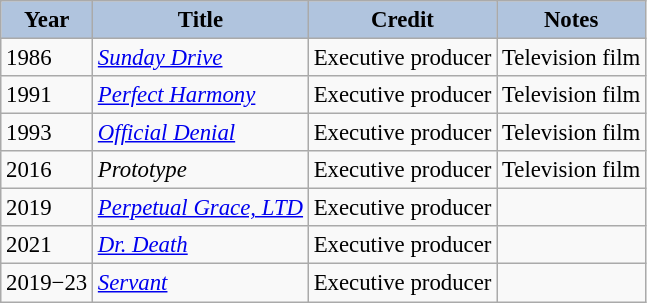<table class="wikitable" style="font-size:95%;">
<tr>
<th style="background:#B0C4DE;">Year</th>
<th style="background:#B0C4DE;">Title</th>
<th style="background:#B0C4DE;">Credit</th>
<th style="background:#B0C4DE;">Notes</th>
</tr>
<tr>
<td>1986</td>
<td><em><a href='#'>Sunday Drive</a></em></td>
<td>Executive producer</td>
<td>Television film</td>
</tr>
<tr>
<td>1991</td>
<td><em><a href='#'>Perfect Harmony</a></em></td>
<td>Executive producer</td>
<td>Television film</td>
</tr>
<tr>
<td>1993</td>
<td><em><a href='#'>Official Denial</a></em></td>
<td>Executive producer</td>
<td>Television film</td>
</tr>
<tr>
<td>2016</td>
<td><em>Prototype</em></td>
<td>Executive producer</td>
<td>Television film</td>
</tr>
<tr>
<td>2019</td>
<td><em><a href='#'>Perpetual Grace, LTD</a></em></td>
<td>Executive producer</td>
<td></td>
</tr>
<tr>
<td>2021</td>
<td><em><a href='#'>Dr. Death</a></em></td>
<td>Executive producer</td>
<td></td>
</tr>
<tr>
<td>2019−23</td>
<td><em><a href='#'>Servant</a></em></td>
<td>Executive producer</td>
<td></td>
</tr>
</table>
